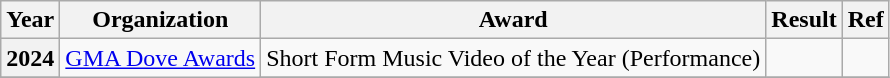<table class="wikitable plainrowheaders">
<tr>
<th>Year</th>
<th>Organization</th>
<th>Award</th>
<th>Result</th>
<th style="text-align:center">Ref</th>
</tr>
<tr>
<th scope="row">2024</th>
<td rowspan="2"><a href='#'>GMA Dove Awards</a></td>
<td>Short Form Music Video of the Year (Performance)</td>
<td></td>
<td></td>
</tr>
<tr>
</tr>
</table>
